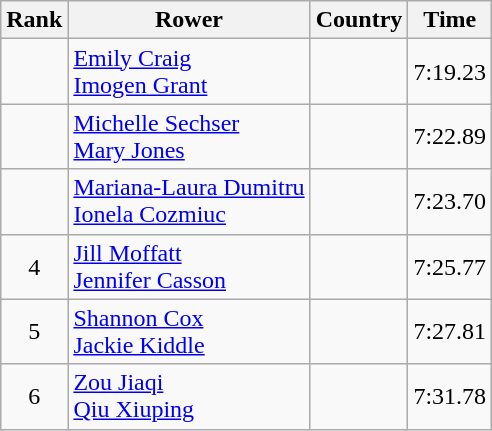<table class="wikitable" style="text-align:center">
<tr>
<th>Rank</th>
<th>Rower</th>
<th>Country</th>
<th>Time</th>
</tr>
<tr>
<td></td>
<td align="left"><a href='#'>Emily Craig</a><br><a href='#'>Imogen Grant</a></td>
<td align="left"></td>
<td>7:19.23</td>
</tr>
<tr>
<td></td>
<td align="left"><a href='#'>Michelle Sechser</a><br><a href='#'>Mary Jones</a></td>
<td align="left"></td>
<td>7:22.89</td>
</tr>
<tr>
<td></td>
<td align="left"><a href='#'>Mariana-Laura Dumitru</a><br><a href='#'>Ionela Cozmiuc</a></td>
<td align="left"></td>
<td>7:23.70</td>
</tr>
<tr>
<td>4</td>
<td align="left"><a href='#'>Jill Moffatt</a><br><a href='#'>Jennifer Casson</a></td>
<td align="left"></td>
<td>7:25.77</td>
</tr>
<tr>
<td>5</td>
<td align="left"><a href='#'>Shannon Cox</a><br><a href='#'>Jackie Kiddle</a></td>
<td align="left"></td>
<td>7:27.81</td>
</tr>
<tr>
<td>6</td>
<td align="left"><a href='#'>Zou Jiaqi</a><br><a href='#'>Qiu Xiuping</a></td>
<td align="left"></td>
<td>7:31.78</td>
</tr>
</table>
